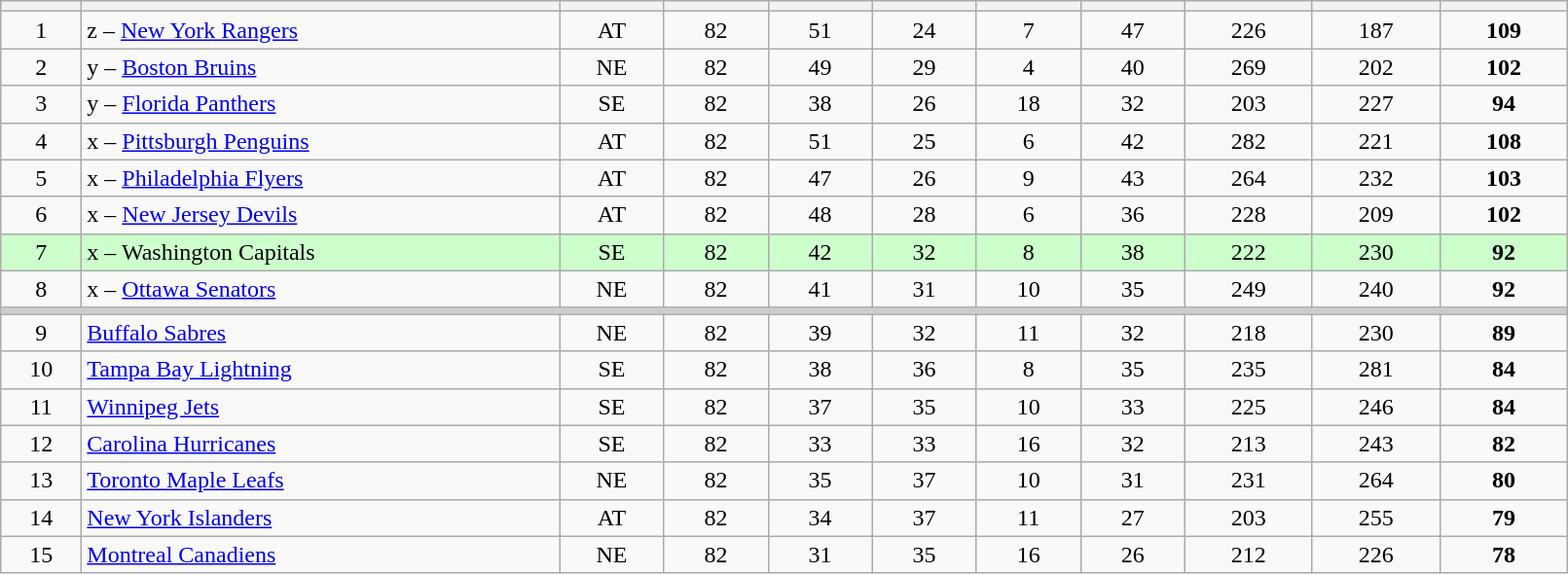<table class="wikitable sortable">
<tr>
<th style="width:3em"></th>
<th style="width:20em;" class="unsortable"></th>
<th style="width:4em;"></th>
<th style="width:4em;" class="unsortable"></th>
<th style="width:4em;"></th>
<th style="width:4em;"></th>
<th style="width:4em;"></th>
<th style="width:4em;"></th>
<th style="width:5em;"></th>
<th style="width:5em;"></th>
<th style="width:5em;"></th>
</tr>
<tr style="text-align: center;" }>
<td>1</td>
<td align=left>z – <a href='#'>New York Rangers</a></td>
<td>AT</td>
<td>82</td>
<td>51</td>
<td>24</td>
<td>7</td>
<td>47</td>
<td>226</td>
<td>187</td>
<td><strong>109</strong></td>
</tr>
<tr style="text-align: center;">
<td>2</td>
<td align=left>y – <a href='#'>Boston Bruins</a></td>
<td>NE</td>
<td>82</td>
<td>49</td>
<td>29</td>
<td>4</td>
<td>40</td>
<td>269</td>
<td>202</td>
<td><strong>102</strong></td>
</tr>
<tr style="text-align: center;">
<td>3</td>
<td align=left>y – <a href='#'>Florida Panthers</a></td>
<td>SE</td>
<td>82</td>
<td>38</td>
<td>26</td>
<td>18</td>
<td>32</td>
<td>203</td>
<td>227</td>
<td><strong>94</strong></td>
</tr>
<tr style="text-align: center;">
<td>4</td>
<td align=left>x – <a href='#'>Pittsburgh Penguins</a></td>
<td>AT</td>
<td>82</td>
<td>51</td>
<td>25</td>
<td>6</td>
<td>42</td>
<td>282</td>
<td>221</td>
<td><strong>108</strong></td>
</tr>
<tr style="text-align: center;">
<td>5</td>
<td align=left>x – <a href='#'>Philadelphia Flyers</a></td>
<td>AT</td>
<td>82</td>
<td>47</td>
<td>26</td>
<td>9</td>
<td>43</td>
<td>264</td>
<td>232</td>
<td><strong>103</strong></td>
</tr>
<tr style="text-align: center;">
<td>6</td>
<td align=left>x – <a href='#'>New Jersey Devils</a></td>
<td>AT</td>
<td>82</td>
<td>48</td>
<td>28</td>
<td>6</td>
<td>36</td>
<td>228</td>
<td>209</td>
<td><strong>102</strong></td>
</tr>
<tr style="text-align:center; background:#cfc;">
<td>7</td>
<td align=left>x – Washington Capitals</td>
<td>SE</td>
<td>82</td>
<td>42</td>
<td>32</td>
<td>8</td>
<td>38</td>
<td>222</td>
<td>230</td>
<td><strong>92</strong></td>
</tr>
<tr style="text-align: center;">
<td>8</td>
<td align=left>x – <a href='#'>Ottawa Senators</a></td>
<td>NE</td>
<td>82</td>
<td>41</td>
<td>31</td>
<td>10</td>
<td>35</td>
<td>249</td>
<td>240</td>
<td><strong>92</strong></td>
</tr>
<tr class="unsortable" style="color:#ccc; background:#ccc; height:3px;">
<td colspan="11" style="height:3px;font-size:1px">8.5</td>
</tr>
<tr style="text-align: center;">
<td>9</td>
<td align=left><a href='#'>Buffalo Sabres</a></td>
<td>NE</td>
<td>82</td>
<td>39</td>
<td>32</td>
<td>11</td>
<td>32</td>
<td>218</td>
<td>230</td>
<td><strong>89</strong></td>
</tr>
<tr style="text-align: center;">
<td>10</td>
<td align=left><a href='#'>Tampa Bay Lightning</a></td>
<td>SE</td>
<td>82</td>
<td>38</td>
<td>36</td>
<td>8</td>
<td>35</td>
<td>235</td>
<td>281</td>
<td><strong>84</strong></td>
</tr>
<tr style="text-align: center;">
<td>11</td>
<td align=left><a href='#'>Winnipeg Jets</a></td>
<td>SE</td>
<td>82</td>
<td>37</td>
<td>35</td>
<td>10</td>
<td>33</td>
<td>225</td>
<td>246</td>
<td><strong>84</strong></td>
</tr>
<tr style="text-align: center;">
<td>12</td>
<td align=left><a href='#'>Carolina Hurricanes</a></td>
<td>SE</td>
<td>82</td>
<td>33</td>
<td>33</td>
<td>16</td>
<td>32</td>
<td>213</td>
<td>243</td>
<td><strong>82</strong></td>
</tr>
<tr style="text-align: center;">
<td>13</td>
<td align=left><a href='#'>Toronto Maple Leafs</a></td>
<td>NE</td>
<td>82</td>
<td>35</td>
<td>37</td>
<td>10</td>
<td>31</td>
<td>231</td>
<td>264</td>
<td><strong>80</strong></td>
</tr>
<tr style="text-align: center;">
<td>14</td>
<td align=left><a href='#'>New York Islanders</a></td>
<td>AT</td>
<td>82</td>
<td>34</td>
<td>37</td>
<td>11</td>
<td>27</td>
<td>203</td>
<td>255</td>
<td><strong>79</strong></td>
</tr>
<tr style="text-align: center;">
<td>15</td>
<td align=left><a href='#'>Montreal Canadiens</a></td>
<td>NE</td>
<td>82</td>
<td>31</td>
<td>35</td>
<td>16</td>
<td>26</td>
<td>212</td>
<td>226</td>
<td><strong>78</strong></td>
</tr>
</table>
